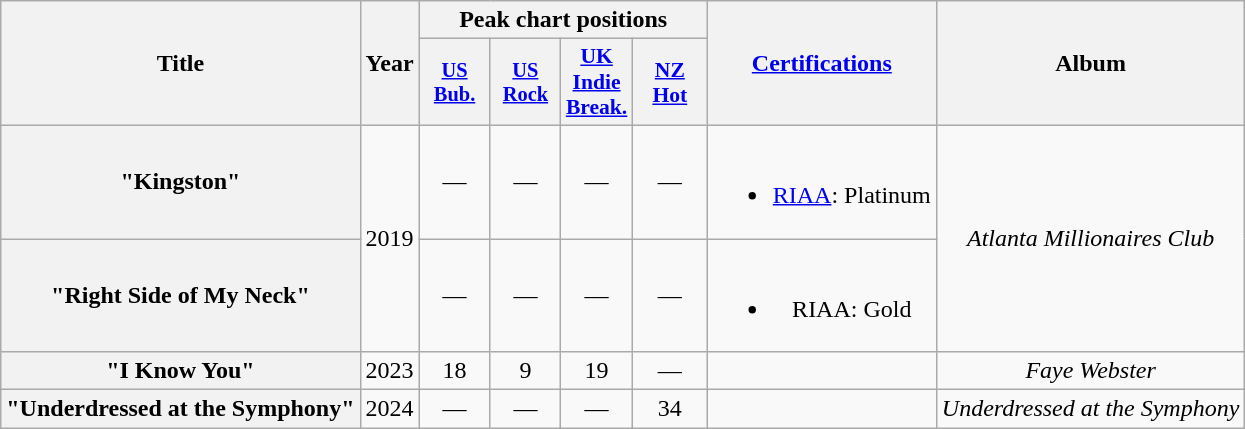<table class="wikitable plainrowheaders" style="text-align:center;" border="1">
<tr>
<th scope="col" rowspan="2">Title</th>
<th scope="col" rowspan="2">Year</th>
<th scope="col" colspan="4">Peak chart positions</th>
<th scope="col" rowspan="2"><a href='#'>Certifications</a></th>
<th scope="col" rowspan="2">Album</th>
</tr>
<tr>
<th scope="col" style="width:3em;font-size:85%;"><a href='#'>US<br>Bub.</a><br></th>
<th scope="col" style="width:3em;font-size:85%;"><a href='#'>US<br>Rock</a><br></th>
<th scope="col" style="width:2.5em;font-size:90%;"><a href='#'>UK<br>Indie<br>Break.</a><br></th>
<th scope="col" style="width:3em;font-size:90%;"><a href='#'>NZ<br>Hot</a><br></th>
</tr>
<tr>
<th scope="row">"Kingston"</th>
<td rowspan="2">2019</td>
<td>—</td>
<td>—</td>
<td>—</td>
<td>—</td>
<td><br><ul><li><a href='#'>RIAA</a>: Platinum</li></ul></td>
<td rowspan="2"><em>Atlanta Millionaires Club</em></td>
</tr>
<tr>
<th scope="row">"Right Side of My Neck"</th>
<td>—</td>
<td>—</td>
<td>—</td>
<td>—</td>
<td><br><ul><li>RIAA: Gold</li></ul></td>
</tr>
<tr>
<th scope="row">"I Know You"</th>
<td>2023</td>
<td>18</td>
<td>9</td>
<td>19</td>
<td>—</td>
<td></td>
<td><em>Faye Webster</em></td>
</tr>
<tr>
<th scope="row">"Underdressed at the Symphony"</th>
<td>2024</td>
<td>—</td>
<td>—</td>
<td>—</td>
<td>34</td>
<td></td>
<td><em>Underdressed at the Symphony</em></td>
</tr>
</table>
